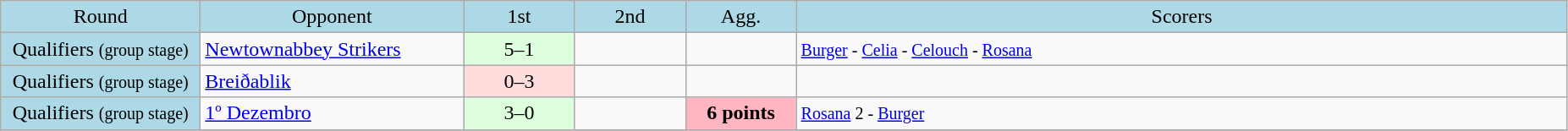<table class="wikitable" style="text-align:center">
<tr bgcolor=lightblue>
<td width=150px>Round</td>
<td width=200px>Opponent</td>
<td width=80px>1st</td>
<td width=80px>2nd</td>
<td width=80px>Agg.</td>
<td width=600px>Scorers</td>
</tr>
<tr>
<td bgcolor=lightblue>Qualifiers <small>(group stage)</small></td>
<td align=left> <a href='#'>Newtownabbey Strikers</a></td>
<td bgcolor="#ddffdd">5–1</td>
<td></td>
<td></td>
<td align=left><small><a href='#'>Burger</a> - <a href='#'>Celia</a> - <a href='#'>Celouch</a> - <a href='#'>Rosana</a></small></td>
</tr>
<tr>
<td bgcolor=lightblue>Qualifiers <small>(group stage)</small></td>
<td align=left> <a href='#'>Breiðablik</a></td>
<td bgcolor="#ffdddd">0–3</td>
<td></td>
<td></td>
<td align=left></td>
</tr>
<tr>
<td bgcolor=lightblue>Qualifiers <small>(group stage)</small></td>
<td align=left> <a href='#'>1º Dezembro</a></td>
<td bgcolor="#ddffdd">3–0</td>
<td></td>
<td bgcolor=lightpink><strong>6 points</strong></td>
<td align=left><small><a href='#'>Rosana</a> 2 - <a href='#'>Burger</a></small></td>
</tr>
<tr>
</tr>
</table>
